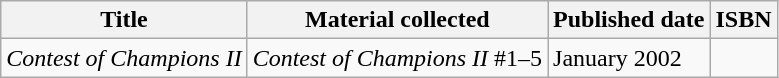<table class="wikitable">
<tr>
<th>Title</th>
<th>Material collected</th>
<th>Published date</th>
<th>ISBN</th>
</tr>
<tr>
<td><em>Contest of Champions II</em></td>
<td><em>Contest of Champions II</em> #1–5</td>
<td>January 2002</td>
<td></td>
</tr>
</table>
